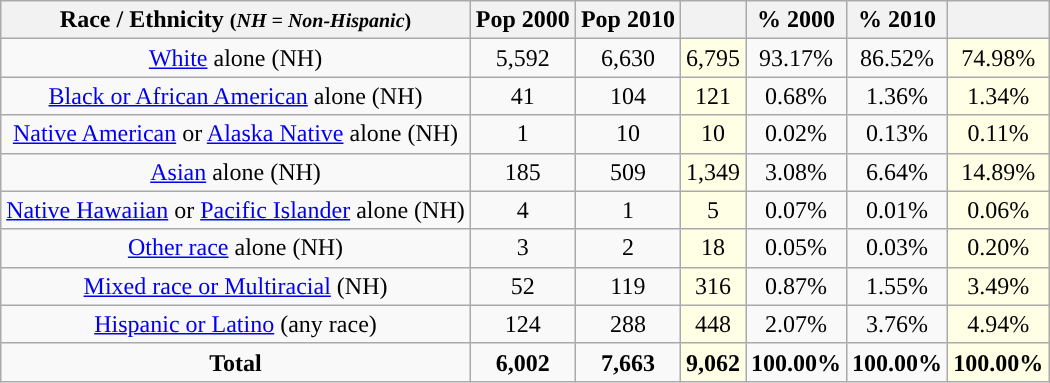<table class="wikitable" style="text-align:center;">
<tr>
<th>Race / Ethnicity <small>(<em>NH = Non-Hispanic</em>)</small></th>
<th>Pop 2000</th>
<th>Pop 2010</th>
<th></th>
<th>% 2000</th>
<th>% 2010</th>
<th></th>
</tr>
<tr>
<td><a href='#'>White</a> alone (NH)</td>
<td>5,592</td>
<td>6,630</td>
<td style='background: #ffffe6;'>6,795</td>
<td>93.17%</td>
<td>86.52%</td>
<td style='background: #ffffe6;'>74.98%</td>
</tr>
<tr>
<td><a href='#'>Black or African American</a> alone (NH)</td>
<td>41</td>
<td>104</td>
<td style='background: #ffffe6;'>121</td>
<td>0.68%</td>
<td>1.36%</td>
<td style='background: #ffffe6;'>1.34%</td>
</tr>
<tr>
<td><a href='#'>Native American</a> or <a href='#'>Alaska Native</a> alone (NH)</td>
<td>1</td>
<td>10</td>
<td style='background: #ffffe6;'>10</td>
<td>0.02%</td>
<td>0.13%</td>
<td style='background: #ffffe6;'>0.11%</td>
</tr>
<tr>
<td><a href='#'>Asian</a> alone (NH)</td>
<td>185</td>
<td>509</td>
<td style='background: #ffffe6;'>1,349</td>
<td>3.08%</td>
<td>6.64%</td>
<td style='background: #ffffe6;'>14.89%</td>
</tr>
<tr>
<td><a href='#'>Native Hawaiian</a> or <a href='#'>Pacific Islander</a> alone (NH)</td>
<td>4</td>
<td>1</td>
<td style='background: #ffffe6;'>5</td>
<td>0.07%</td>
<td>0.01%</td>
<td style='background: #ffffe6;'>0.06%</td>
</tr>
<tr>
<td><a href='#'>Other race</a> alone (NH)</td>
<td>3</td>
<td>2</td>
<td style='background: #ffffe6;'>18</td>
<td>0.05%</td>
<td>0.03%</td>
<td style='background: #ffffe6;'>0.20%</td>
</tr>
<tr>
<td><a href='#'>Mixed race or Multiracial</a> (NH)</td>
<td>52</td>
<td>119</td>
<td style='background: #ffffe6;'>316</td>
<td>0.87%</td>
<td>1.55%</td>
<td style='background: #ffffe6;'>3.49%</td>
</tr>
<tr>
<td><a href='#'>Hispanic or Latino</a> (any race)</td>
<td>124</td>
<td>288</td>
<td style='background: #ffffe6;'>448</td>
<td>2.07%</td>
<td>3.76%</td>
<td style='background: #ffffe6;'>4.94%</td>
</tr>
<tr>
<td><strong>Total</strong></td>
<td><strong>6,002</strong></td>
<td><strong>7,663</strong></td>
<td style='background: #ffffe6;'><strong>9,062</strong></td>
<td><strong>100.00%</strong></td>
<td><strong>100.00%</strong></td>
<td style='background: #ffffe6;'><strong>100.00%</strong></td>
</tr>
</table>
